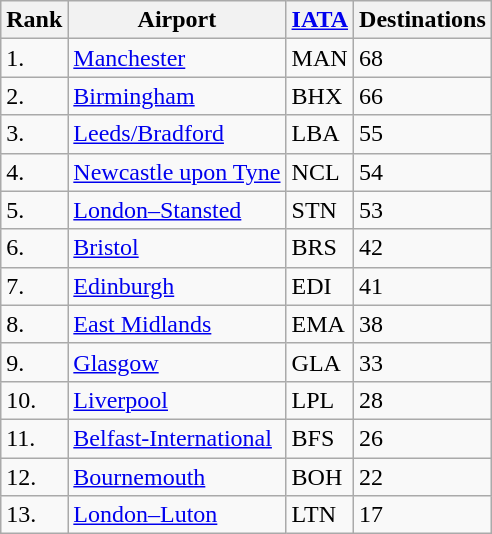<table class="wikitable sortable" style="margin:1em auto;">
<tr>
<th>Rank</th>
<th>Airport</th>
<th><a href='#'>IATA</a></th>
<th>Destinations</th>
</tr>
<tr>
<td>1.</td>
<td> <a href='#'>Manchester</a></td>
<td>MAN</td>
<td>68</td>
</tr>
<tr>
<td>2.</td>
<td> <a href='#'>Birmingham</a></td>
<td>BHX</td>
<td>66</td>
</tr>
<tr>
<td>3.</td>
<td> <a href='#'>Leeds/Bradford</a></td>
<td>LBA</td>
<td>55</td>
</tr>
<tr>
<td>4.</td>
<td> <a href='#'>Newcastle upon Tyne</a></td>
<td>NCL</td>
<td>54</td>
</tr>
<tr>
<td>5.</td>
<td> <a href='#'>London–Stansted</a></td>
<td>STN</td>
<td>53</td>
</tr>
<tr>
<td>6.</td>
<td> <a href='#'>Bristol</a></td>
<td>BRS</td>
<td>42</td>
</tr>
<tr>
<td>7.</td>
<td> <a href='#'>Edinburgh</a></td>
<td>EDI</td>
<td>41</td>
</tr>
<tr>
<td>8.</td>
<td> <a href='#'>East Midlands</a></td>
<td>EMA</td>
<td>38</td>
</tr>
<tr>
<td>9.</td>
<td> <a href='#'>Glasgow</a></td>
<td>GLA</td>
<td>33</td>
</tr>
<tr>
<td>10.</td>
<td> <a href='#'>Liverpool</a></td>
<td>LPL</td>
<td>28</td>
</tr>
<tr>
<td>11.</td>
<td> <a href='#'>Belfast-International</a></td>
<td>BFS</td>
<td>26</td>
</tr>
<tr>
<td>12.</td>
<td> <a href='#'>Bournemouth</a></td>
<td>BOH</td>
<td>22</td>
</tr>
<tr>
<td>13.</td>
<td> <a href='#'>London–Luton</a></td>
<td>LTN</td>
<td>17</td>
</tr>
</table>
